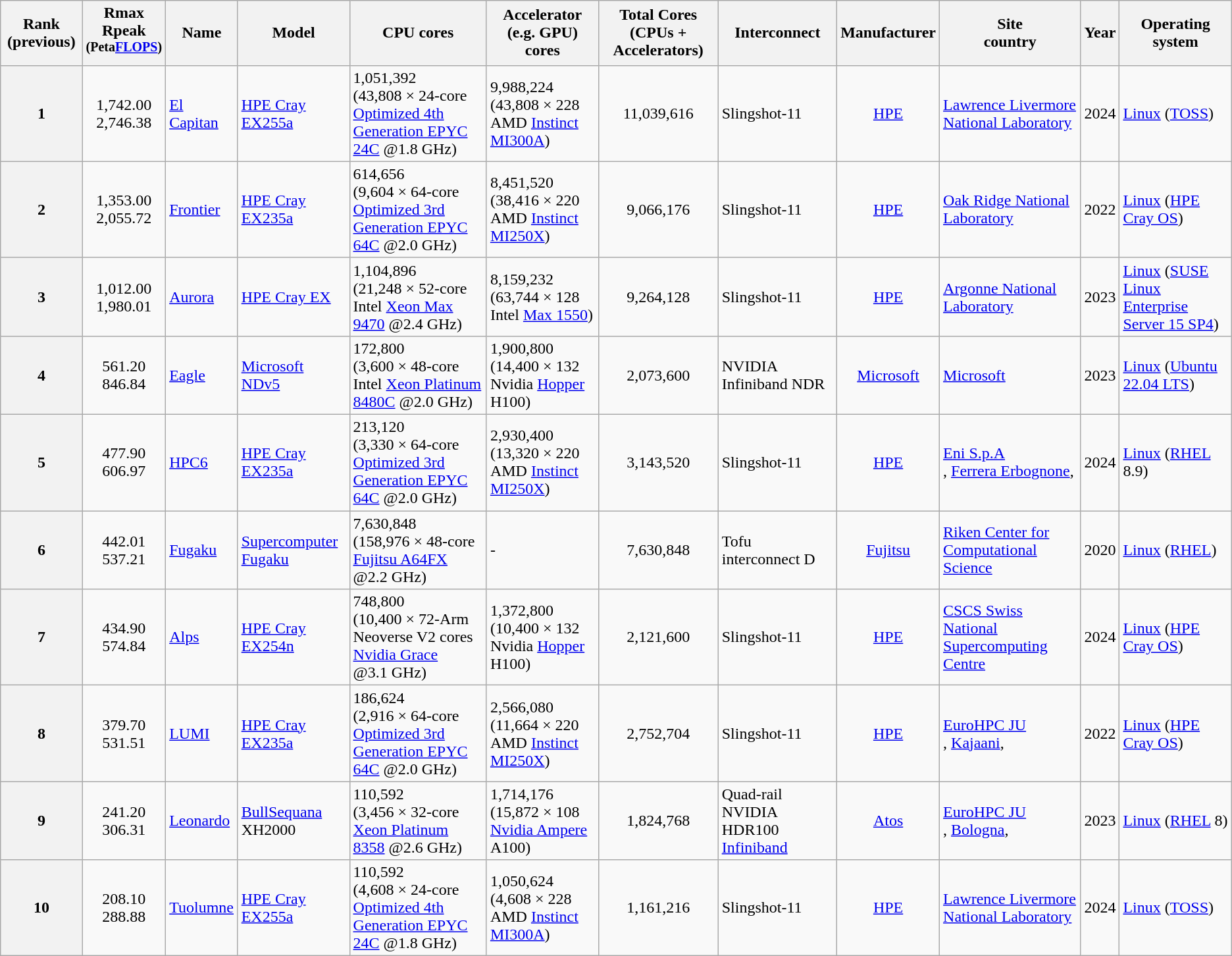<table class="wikitable sortable sort-under">
<tr>
<th>Rank (previous)</th>
<th width="50">Rmax<br>Rpeak<br><sup>(Peta<a href='#'>FLOPS</a>)</sup></th>
<th>Name</th>
<th>Model</th>
<th>CPU cores</th>
<th>Accelerator (e.g. GPU) cores</th>
<th>Total Cores (CPUs + Accelerators)</th>
<th>Interconnect</th>
<th width="40">Manufacturer</th>
<th>Site<br>country</th>
<th>Year</th>
<th>Operating<br>system</th>
</tr>
<tr>
<th>1 </th>
<td align="center">1,742.00	<br>2,746.38</td>
<td><a href='#'>El Capitan</a></td>
<td><a href='#'> HPE Cray EX255a</a></td>
<td>1,051,392<br> (43,808 × 24-core <a href='#'>Optimized 4th Generation EPYC 24C</a> @1.8 GHz)</td>
<td>9,988,224<br> (43,808 × 228 AMD <a href='#'>Instinct MI300A</a>)</td>
<td align="center">11,039,616</td>
<td>Slingshot-11</td>
<td align="center"><a href='#'>HPE</a></td>
<td><a href='#'>Lawrence Livermore National Laboratory</a><br></td>
<td>2024</td>
<td><a href='#'>Linux</a> (<a href='#'>TOSS</a>)</td>
</tr>
<tr>
<th>2 </th>
<td align="center">1,353.00	<br>2,055.72</td>
<td><a href='#'>Frontier</a></td>
<td><a href='#'>HPE Cray EX235a</a></td>
<td>614,656<br> (9,604 × 64-core <a href='#'>Optimized 3rd Generation EPYC 64C</a> @2.0 GHz)</td>
<td>8,451,520<br> (38,416 × 220 AMD <a href='#'>Instinct MI250X</a>)</td>
<td align="center">9,066,176</td>
<td>Slingshot-11</td>
<td align="center"><a href='#'>HPE</a></td>
<td><a href='#'>Oak Ridge National Laboratory</a><br></td>
<td>2022</td>
<td><a href='#'>Linux</a> (<a href='#'>HPE Cray OS</a>)</td>
</tr>
<tr>
<th>3 </th>
<td align="center">1,012.00<br>1,980.01</td>
<td><a href='#'>Aurora</a></td>
<td><a href='#'> HPE Cray EX</a></td>
<td>1,104,896<br> (21,248 × 52-core Intel <a href='#'>Xeon Max 9470</a> @2.4 GHz)</td>
<td>8,159,232 <br> (63,744 × 128 Intel <a href='#'>Max 1550</a>)</td>
<td align="center">9,264,128</td>
<td>Slingshot-11</td>
<td align="center"><a href='#'>HPE</a></td>
<td><a href='#'>Argonne National Laboratory</a><br></td>
<td>2023</td>
<td><a href='#'>Linux</a> (<a href='#'>SUSE Linux Enterprise Server 15 SP4</a>)</td>
</tr>
<tr>
<th>4 </th>
<td align="center">561.20<br>846.84</td>
<td><a href='#'>Eagle</a></td>
<td><a href='#'>Microsoft NDv5</a></td>
<td>172,800<br> (3,600 × 48-core Intel <a href='#'>Xeon Platinum 8480C</a> @2.0 GHz)</td>
<td>1,900,800 <br> (14,400 × 132 Nvidia <a href='#'>Hopper</a> H100)</td>
<td align="center">2,073,600</td>
<td>NVIDIA Infiniband NDR</td>
<td align="center"><a href='#'>Microsoft</a></td>
<td><a href='#'>Microsoft</a><br></td>
<td>2023</td>
<td><a href='#'>Linux</a> (<a href='#'>Ubuntu 22.04 LTS</a>)</td>
</tr>
<tr>
<th>5 </th>
<td align="center">477.90<br>606.97</td>
<td><a href='#'>HPC6</a></td>
<td><a href='#'> HPE Cray EX235a</a></td>
<td>213,120<br> (3,330 × 64-core <a href='#'>Optimized 3rd Generation EPYC 64C</a> @2.0 GHz)</td>
<td>2,930,400 <br> (13,320 × 220 AMD <a href='#'>Instinct MI250X</a>)</td>
<td align="center">3,143,520</td>
<td>Slingshot-11</td>
<td align="center"><a href='#'>HPE</a></td>
<td><a href='#'>Eni S.p.A</a><br>, <a href='#'>Ferrera Erbognone</a>, </td>
<td>2024</td>
<td><a href='#'>Linux</a> (<a href='#'>RHEL</a> 8.9)</td>
</tr>
<tr>
<th>6 </th>
<td align="center">442.01<br>537.21</td>
<td><a href='#'>Fugaku</a></td>
<td><a href='#'>Supercomputer Fugaku</a></td>
<td>7,630,848<br> (158,976 × 48-core <a href='#'>Fujitsu A64FX</a> @2.2 GHz)</td>
<td>-</td>
<td align="center">7,630,848</td>
<td>Tofu interconnect D</td>
<td align="center"><a href='#'>Fujitsu</a></td>
<td><a href='#'>Riken Center for Computational Science</a><br></td>
<td>2020</td>
<td><a href='#'>Linux</a> (<a href='#'>RHEL</a>)</td>
</tr>
<tr>
<th>7 </th>
<td align="center">434.90 <br>574.84</td>
<td><a href='#'>Alps</a></td>
<td><a href='#'> HPE Cray EX254n</a></td>
<td>748,800<br> (10,400 × 72-Arm Neoverse V2 cores <a href='#'>Nvidia Grace</a> @3.1 GHz)</td>
<td>1,372,800 <br> (10,400 × 132 Nvidia <a href='#'>Hopper</a> H100)</td>
<td align="center">2,121,600</td>
<td>Slingshot-11</td>
<td align="center"><a href='#'>HPE</a></td>
<td><a href='#'>CSCS Swiss National Supercomputing Centre</a><br></td>
<td>2024</td>
<td><a href='#'>Linux</a> (<a href='#'>HPE Cray OS</a>)</td>
</tr>
<tr>
<th>8 </th>
<td align="center">379.70<br>531.51</td>
<td><a href='#'>LUMI</a></td>
<td><a href='#'> HPE Cray EX235a</a></td>
<td>186,624<br> (2,916 × 64-core <a href='#'>Optimized 3rd Generation EPYC 64C</a> @2.0 GHz)</td>
<td>2,566,080 <br> (11,664 × 220 AMD <a href='#'>Instinct MI250X</a>)</td>
<td align="center">2,752,704</td>
<td>Slingshot-11</td>
<td align="center"><a href='#'>HPE</a></td>
<td><a href='#'>EuroHPC JU</a><br>, <a href='#'>Kajaani</a>, </td>
<td>2022</td>
<td><a href='#'>Linux</a> (<a href='#'>HPE Cray OS</a>)</td>
</tr>
<tr>
<th>9 </th>
<td align="center">241.20<br>306.31</td>
<td><a href='#'>Leonardo</a></td>
<td><a href='#'>BullSequana</a> XH2000</td>
<td>110,592<br> (3,456 × 32-core <a href='#'>Xeon Platinum 8358</a> @2.6 GHz)</td>
<td>1,714,176 <br> (15,872 × 108 <a href='#'>Nvidia Ampere</a> A100)</td>
<td align="center">1,824,768</td>
<td>Quad-rail NVIDIA HDR100 <a href='#'>Infiniband</a></td>
<td align="center"><a href='#'>Atos</a></td>
<td><a href='#'>EuroHPC JU</a><br>, <a href='#'>Bologna</a>, </td>
<td>2023</td>
<td><a href='#'>Linux</a> (<a href='#'>RHEL</a> 8)</td>
</tr>
<tr>
<th>10 </th>
<td align="center">208.10<br>288.88</td>
<td><a href='#'>Tuolumne</a></td>
<td><a href='#'> HPE Cray EX255a</a></td>
<td>110,592<br> (4,608 × 24-core <a href='#'>Optimized 4th Generation EPYC 24C</a> @1.8 GHz)</td>
<td>1,050,624 <br> (4,608 × 228 AMD <a href='#'>Instinct MI300A</a>)</td>
<td align="center">1,161,216</td>
<td>Slingshot-11</td>
<td align="center"><a href='#'>HPE</a></td>
<td><a href='#'>Lawrence Livermore National Laboratory</a><br></td>
<td>2024</td>
<td><a href='#'>Linux</a> (<a href='#'>TOSS</a>)</td>
</tr>
</table>
